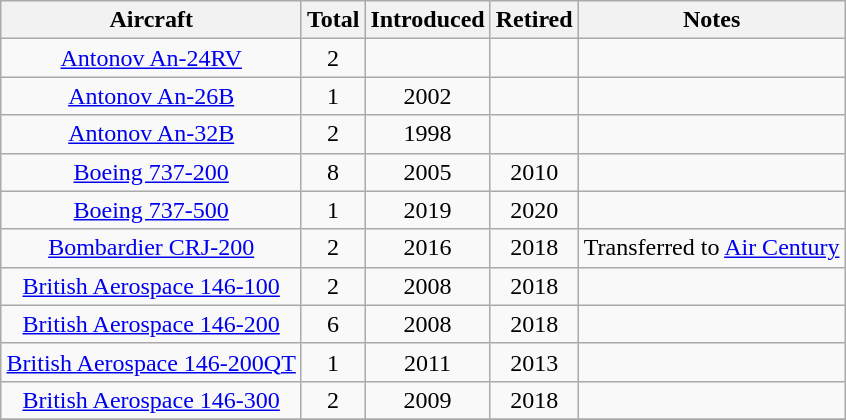<table class="wikitable" style="margin:0.5em auto; text-align:center">
<tr>
<th>Aircraft</th>
<th>Total</th>
<th>Introduced</th>
<th>Retired</th>
<th>Notes</th>
</tr>
<tr>
<td><a href='#'>Antonov An-24RV</a></td>
<td>2</td>
<td></td>
<td></td>
<td></td>
</tr>
<tr>
<td><a href='#'>Antonov An-26B</a></td>
<td>1</td>
<td>2002</td>
<td></td>
<td></td>
</tr>
<tr>
<td><a href='#'>Antonov An-32B</a></td>
<td>2</td>
<td>1998</td>
<td></td>
<td></td>
</tr>
<tr>
<td><a href='#'>Boeing 737-200</a></td>
<td>8</td>
<td>2005</td>
<td>2010</td>
<td></td>
</tr>
<tr>
<td><a href='#'>Boeing 737-500</a></td>
<td>1</td>
<td>2019</td>
<td>2020</td>
<td></td>
</tr>
<tr>
<td><a href='#'>Bombardier CRJ-200</a></td>
<td>2</td>
<td>2016</td>
<td>2018</td>
<td>Transferred to <a href='#'>Air Century</a></td>
</tr>
<tr>
<td><a href='#'>British Aerospace 146-100</a></td>
<td>2</td>
<td>2008</td>
<td>2018</td>
<td></td>
</tr>
<tr>
<td><a href='#'>British Aerospace 146-200</a></td>
<td>6</td>
<td>2008</td>
<td>2018</td>
<td></td>
</tr>
<tr>
<td><a href='#'>British Aerospace 146-200QT</a></td>
<td>1</td>
<td>2011</td>
<td>2013</td>
<td></td>
</tr>
<tr>
<td><a href='#'>British Aerospace 146-300</a></td>
<td>2</td>
<td>2009</td>
<td>2018</td>
<td></td>
</tr>
<tr>
</tr>
</table>
